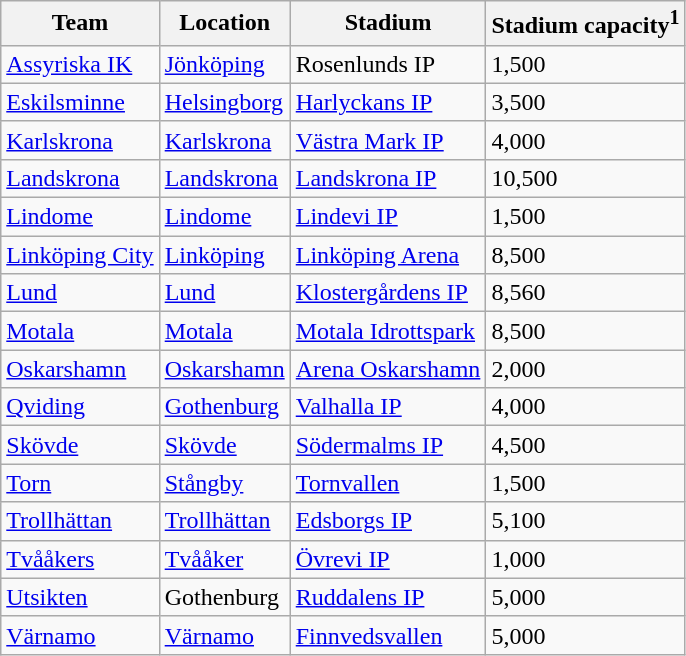<table class="wikitable sortable" border="1">
<tr>
<th>Team</th>
<th>Location</th>
<th>Stadium</th>
<th>Stadium capacity<sup>1</sup></th>
</tr>
<tr>
<td><a href='#'>Assyriska IK</a></td>
<td><a href='#'>Jönköping</a></td>
<td>Rosenlunds IP</td>
<td>1,500</td>
</tr>
<tr>
<td><a href='#'>Eskilsminne</a></td>
<td><a href='#'>Helsingborg</a></td>
<td><a href='#'>Harlyckans IP</a></td>
<td>3,500</td>
</tr>
<tr>
<td><a href='#'>Karlskrona</a></td>
<td><a href='#'>Karlskrona</a></td>
<td><a href='#'>Västra Mark IP</a></td>
<td>4,000</td>
</tr>
<tr>
<td><a href='#'>Landskrona</a></td>
<td><a href='#'>Landskrona</a></td>
<td><a href='#'>Landskrona IP</a></td>
<td>10,500</td>
</tr>
<tr>
<td><a href='#'>Lindome</a></td>
<td><a href='#'>Lindome</a></td>
<td><a href='#'>Lindevi IP</a></td>
<td>1,500</td>
</tr>
<tr>
<td><a href='#'>Linköping City</a></td>
<td><a href='#'>Linköping</a></td>
<td><a href='#'>Linköping Arena</a></td>
<td>8,500</td>
</tr>
<tr>
<td><a href='#'>Lund</a></td>
<td><a href='#'>Lund</a></td>
<td><a href='#'>Klostergårdens IP</a></td>
<td>8,560</td>
</tr>
<tr>
<td><a href='#'>Motala</a></td>
<td><a href='#'>Motala</a></td>
<td><a href='#'>Motala Idrottspark</a></td>
<td>8,500</td>
</tr>
<tr>
<td><a href='#'>Oskarshamn</a></td>
<td><a href='#'>Oskarshamn</a></td>
<td><a href='#'>Arena Oskarshamn</a></td>
<td>2,000</td>
</tr>
<tr>
<td><a href='#'>Qviding</a></td>
<td><a href='#'>Gothenburg</a></td>
<td><a href='#'>Valhalla IP</a></td>
<td>4,000</td>
</tr>
<tr>
<td><a href='#'>Skövde</a></td>
<td><a href='#'>Skövde</a></td>
<td><a href='#'>Södermalms IP</a></td>
<td>4,500</td>
</tr>
<tr>
<td><a href='#'>Torn</a></td>
<td><a href='#'>Stångby</a></td>
<td><a href='#'>Tornvallen</a></td>
<td>1,500</td>
</tr>
<tr>
<td><a href='#'>Trollhättan</a></td>
<td><a href='#'>Trollhättan</a></td>
<td><a href='#'>Edsborgs IP</a></td>
<td>5,100</td>
</tr>
<tr>
<td><a href='#'>Tvååkers</a></td>
<td><a href='#'>Tvååker</a></td>
<td><a href='#'>Övrevi IP</a></td>
<td>1,000</td>
</tr>
<tr>
<td><a href='#'>Utsikten</a></td>
<td>Gothenburg</td>
<td><a href='#'>Ruddalens IP</a></td>
<td>5,000</td>
</tr>
<tr>
<td><a href='#'>Värnamo</a></td>
<td><a href='#'>Värnamo</a></td>
<td><a href='#'>Finnvedsvallen</a></td>
<td>5,000</td>
</tr>
</table>
